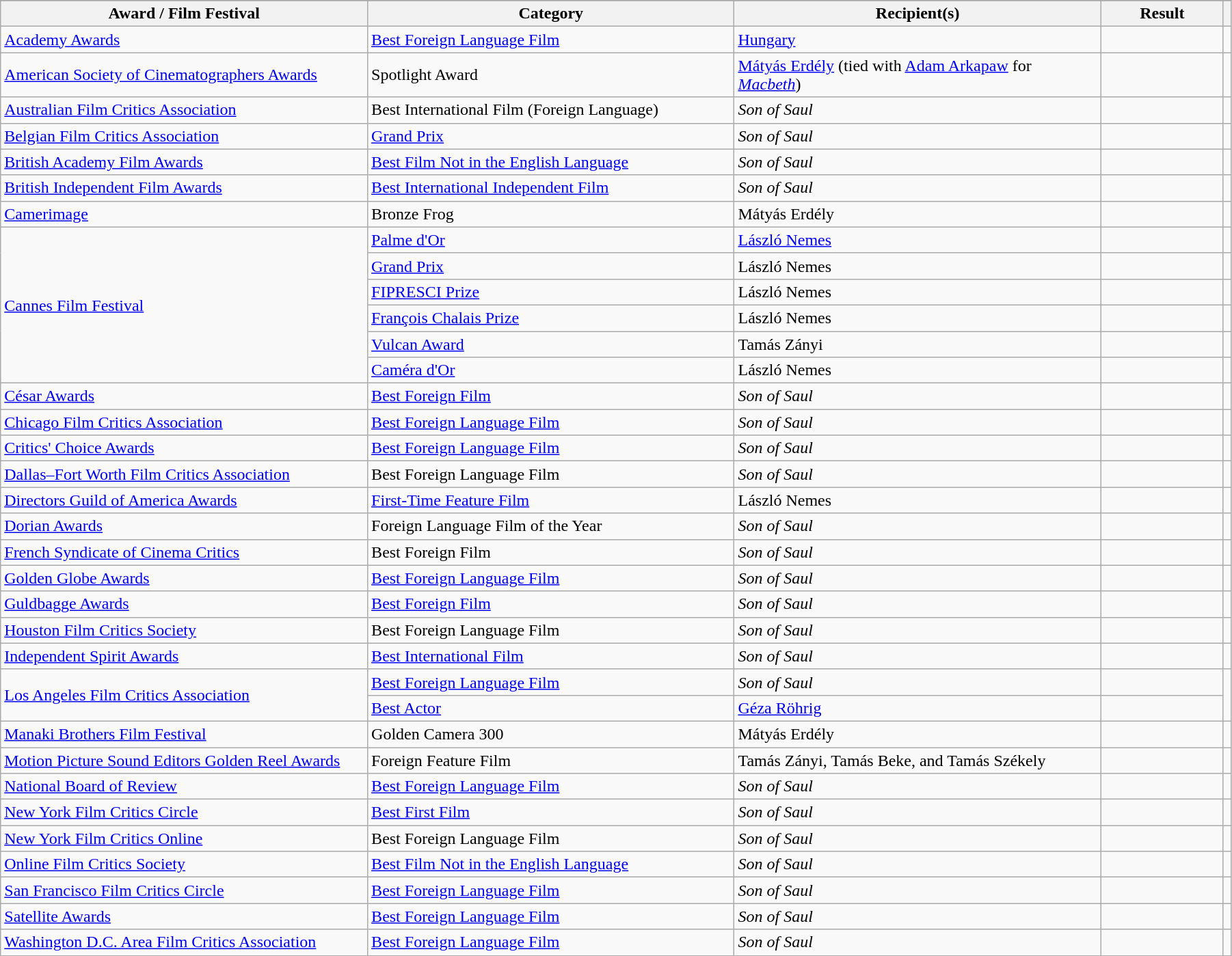<table class="wikitable sortable" width="95%">
<tr style="background:#ccc; text-align:center;">
</tr>
<tr>
<th scope="col" width="30%">Award / Film Festival</th>
<th scope="col" width="30%">Category</th>
<th scope="col" width="30%">Recipient(s)</th>
<th scope="col" width="10%">Result</th>
<th scope="col" class="unsortable"></th>
</tr>
<tr>
<td><a href='#'>Academy Awards</a></td>
<td><a href='#'>Best Foreign Language Film</a></td>
<td><a href='#'>Hungary</a></td>
<td></td>
<td rowspan=1 style="text-align:center;"></td>
</tr>
<tr>
<td><a href='#'>American Society of Cinematographers Awards</a></td>
<td>Spotlight Award</td>
<td><a href='#'>Mátyás Erdély</a> (tied with <a href='#'>Adam Arkapaw</a> for <em><a href='#'>Macbeth</a></em>)</td>
<td></td>
<td style="text-align:center;"></td>
</tr>
<tr>
<td><a href='#'>Australian Film Critics Association</a></td>
<td>Best International Film (Foreign Language)</td>
<td><em>Son of Saul</em></td>
<td></td>
<td style="text-align:center;"></td>
</tr>
<tr>
<td><a href='#'>Belgian Film Critics Association</a></td>
<td><a href='#'>Grand Prix</a></td>
<td><em>Son of Saul</em></td>
<td></td>
<td style="text-align:center;"></td>
</tr>
<tr>
<td><a href='#'>British Academy Film Awards</a></td>
<td><a href='#'>Best Film Not in the English Language</a></td>
<td><em>Son of Saul</em></td>
<td></td>
<td style="text-align:center;"></td>
</tr>
<tr>
<td><a href='#'>British Independent Film Awards</a></td>
<td><a href='#'>Best International Independent Film</a></td>
<td><em>Son of Saul</em></td>
<td></td>
<td rowspan=1 style="text-align:center;"></td>
</tr>
<tr>
<td><a href='#'>Camerimage</a></td>
<td>Bronze Frog</td>
<td>Mátyás Erdély</td>
<td></td>
<td rowspan=1 style="text-align:center;"></td>
</tr>
<tr>
<td rowspan=6><a href='#'>Cannes Film Festival</a></td>
<td><a href='#'>Palme d'Or</a></td>
<td><a href='#'>László Nemes</a></td>
<td></td>
<td rowspan=1 style="text-align:center;"></td>
</tr>
<tr>
<td><a href='#'>Grand Prix</a></td>
<td>László Nemes</td>
<td></td>
<td rowspan=1 style="text-align:center;"></td>
</tr>
<tr>
<td><a href='#'>FIPRESCI Prize</a></td>
<td>László Nemes</td>
<td></td>
<td rowspan=1 style="text-align:center;"></td>
</tr>
<tr>
<td><a href='#'>François Chalais Prize</a></td>
<td>László Nemes</td>
<td></td>
<td rowspan=1 style="text-align:center;"></td>
</tr>
<tr>
<td><a href='#'>Vulcan Award</a></td>
<td>Tamás Zányi</td>
<td></td>
<td rowspan=1 style="text-align:center;"></td>
</tr>
<tr>
<td><a href='#'>Caméra d'Or</a></td>
<td>László Nemes</td>
<td></td>
<td></td>
</tr>
<tr>
<td><a href='#'>César Awards</a></td>
<td><a href='#'>Best Foreign Film</a></td>
<td><em>Son of Saul</em></td>
<td></td>
<td rowspan=1 style="text-align:center;"></td>
</tr>
<tr>
<td><a href='#'>Chicago Film Critics Association</a></td>
<td><a href='#'>Best Foreign Language Film</a></td>
<td><em>Son of Saul</em></td>
<td></td>
<td rowspan=1 style="text-align:center;"></td>
</tr>
<tr>
<td><a href='#'>Critics' Choice Awards</a></td>
<td><a href='#'>Best Foreign Language Film</a></td>
<td><em>Son of Saul</em></td>
<td></td>
<td rowspan=1 style="text-align:center;"></td>
</tr>
<tr>
<td><a href='#'>Dallas–Fort Worth Film Critics Association</a></td>
<td>Best Foreign Language Film</td>
<td><em>Son of Saul</em></td>
<td></td>
<td rowspan=1 style="text-align:center;"></td>
</tr>
<tr>
<td><a href='#'>Directors Guild of America Awards</a></td>
<td><a href='#'>First-Time Feature Film</a></td>
<td>László Nemes</td>
<td></td>
<td style="text-align:center;"></td>
</tr>
<tr>
<td><a href='#'>Dorian Awards</a></td>
<td>Foreign Language Film of the Year</td>
<td><em>Son of Saul</em></td>
<td></td>
<td style="text-align:center;"></td>
</tr>
<tr>
<td><a href='#'>French Syndicate of Cinema Critics</a></td>
<td>Best Foreign Film</td>
<td><em>Son of Saul</em></td>
<td></td>
<td style="text-align:center;"></td>
</tr>
<tr>
<td rowspan=1><a href='#'>Golden Globe Awards</a></td>
<td><a href='#'>Best Foreign Language Film</a></td>
<td><em>Son of Saul</em></td>
<td></td>
<td rowspan=1 style="text-align:center;"></td>
</tr>
<tr>
<td rowspan=1><a href='#'>Guldbagge Awards</a></td>
<td><a href='#'>Best Foreign Film</a></td>
<td><em>Son of Saul</em></td>
<td></td>
<td rowspan=1 style="text-align:center;"></td>
</tr>
<tr>
<td><a href='#'>Houston Film Critics Society</a></td>
<td>Best Foreign Language Film</td>
<td><em>Son of Saul</em></td>
<td></td>
<td rowspan=1 style="text-align:center;"></td>
</tr>
<tr>
<td><a href='#'>Independent Spirit Awards</a></td>
<td><a href='#'>Best International Film</a></td>
<td><em>Son of Saul</em></td>
<td></td>
<td rowspan=1 style="text-align:center;"></td>
</tr>
<tr>
<td rowspan=2><a href='#'>Los Angeles Film Critics Association</a></td>
<td><a href='#'>Best Foreign Language Film</a></td>
<td><em>Son of Saul</em></td>
<td></td>
<td rowspan=2 style="text-align:center;"></td>
</tr>
<tr>
<td><a href='#'>Best Actor</a></td>
<td><a href='#'>Géza Röhrig</a></td>
<td></td>
</tr>
<tr>
<td><a href='#'>Manaki Brothers Film Festival</a></td>
<td>Golden Camera 300</td>
<td>Mátyás Erdély</td>
<td></td>
<td style="text-align:center;"></td>
</tr>
<tr>
<td><a href='#'>Motion Picture Sound Editors Golden Reel Awards</a></td>
<td>Foreign Feature Film</td>
<td>Tamás Zányi, Tamás Beke, and Tamás Székely</td>
<td></td>
<td style="text-align:center;"></td>
</tr>
<tr>
<td rowspan=1><a href='#'>National Board of Review</a></td>
<td><a href='#'>Best Foreign Language Film</a></td>
<td><em>Son of Saul</em></td>
<td></td>
<td rowspan=1 style="text-align:center;"></td>
</tr>
<tr>
<td rowspan=1><a href='#'>New York Film Critics Circle</a></td>
<td><a href='#'>Best First Film</a></td>
<td><em>Son of Saul</em></td>
<td></td>
<td rowspan=1 style="text-align:center;"></td>
</tr>
<tr>
<td><a href='#'>New York Film Critics Online</a></td>
<td>Best Foreign Language Film</td>
<td><em>Son of Saul</em></td>
<td></td>
<td></td>
</tr>
<tr>
<td><a href='#'>Online Film Critics Society</a></td>
<td><a href='#'>Best Film Not in the English Language</a></td>
<td><em>Son of Saul</em></td>
<td></td>
<td rowspan=1 style="text-align:center;"></td>
</tr>
<tr>
<td><a href='#'>San Francisco Film Critics Circle</a></td>
<td><a href='#'>Best Foreign Language Film</a></td>
<td><em>Son of Saul</em></td>
<td></td>
<td rowspan=1 style="text-align:center;"></td>
</tr>
<tr>
<td rowspan=1><a href='#'>Satellite Awards</a></td>
<td><a href='#'>Best Foreign Language Film</a></td>
<td><em>Son of Saul</em></td>
<td></td>
<td rowspan=1 style="text-align:center;"></td>
</tr>
<tr>
<td rowspan=1><a href='#'>Washington D.C. Area Film Critics Association</a></td>
<td><a href='#'>Best Foreign Language Film</a></td>
<td><em>Son of Saul</em></td>
<td></td>
<td rowspan=1 style="text-align:center;"></td>
</tr>
</table>
